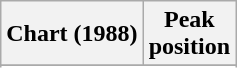<table class="wikitable plainrowheaders" style="text-align:center">
<tr>
<th>Chart (1988)</th>
<th>Peak<br>position</th>
</tr>
<tr>
</tr>
<tr>
</tr>
</table>
